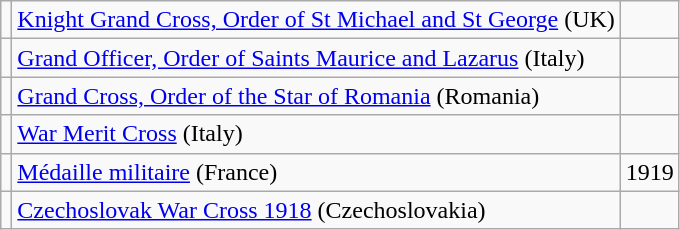<table class="wikitable">
<tr>
<td></td>
<td><a href='#'>Knight Grand Cross, Order of St Michael and St George</a> (UK)</td>
<td></td>
</tr>
<tr>
<td></td>
<td><a href='#'>Grand Officer, Order of Saints Maurice and Lazarus</a> (Italy)</td>
<td></td>
</tr>
<tr>
<td></td>
<td><a href='#'>Grand Cross, Order of the Star of Romania</a> (Romania)</td>
<td></td>
</tr>
<tr>
<td></td>
<td><a href='#'>War Merit Cross</a> (Italy)</td>
<td></td>
</tr>
<tr>
<td></td>
<td><a href='#'>Médaille militaire</a> (France)</td>
<td>1919</td>
</tr>
<tr>
<td></td>
<td><a href='#'>Czechoslovak War Cross 1918</a> (Czechoslovakia)</td>
<td></td>
</tr>
</table>
